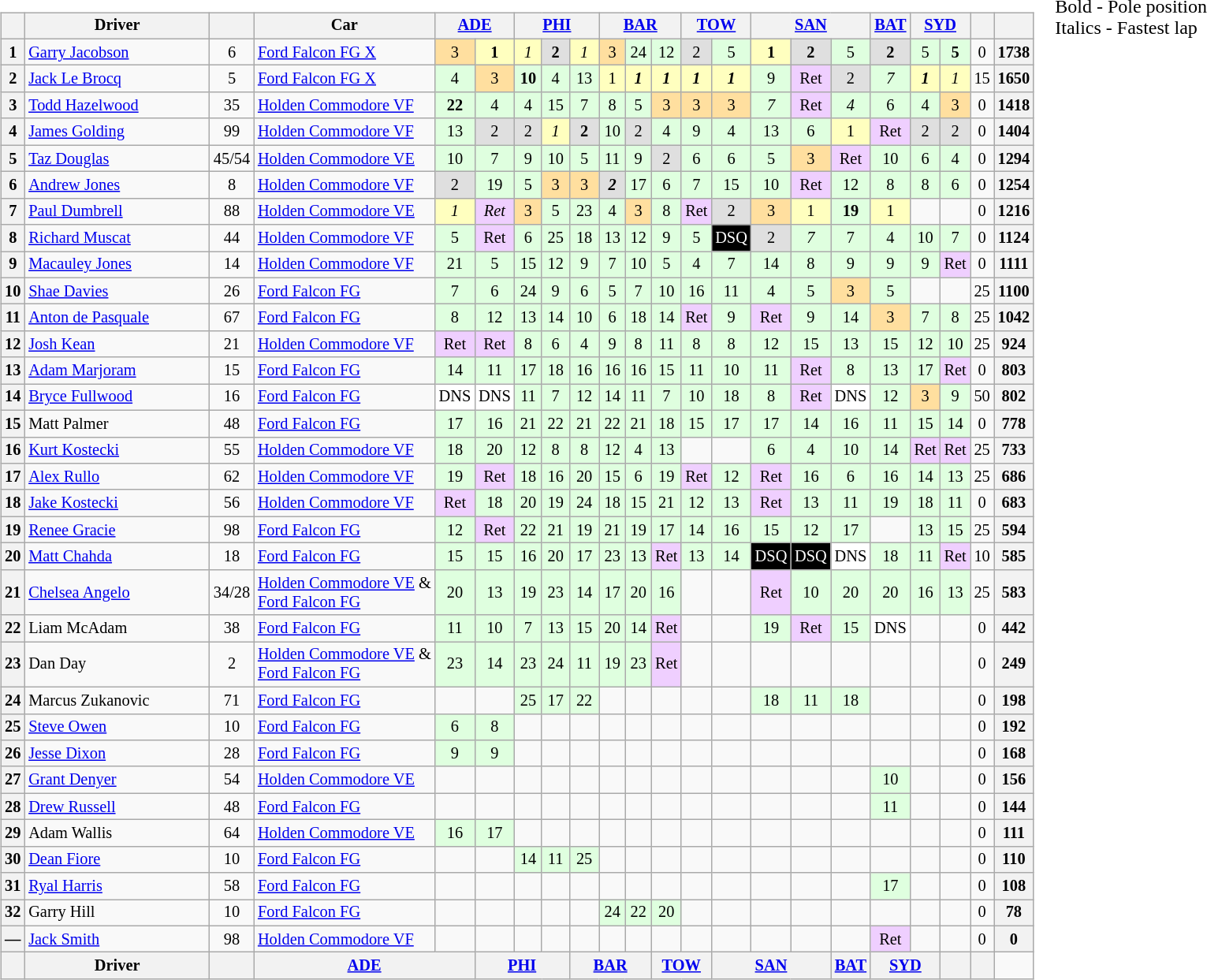<table>
<tr>
<td><br><table class="wikitable" style="font-size: 85%; text-align: center">
<tr>
<th valign="middle"></th>
<th valign="middle" width="150">Driver</th>
<th valign="middle"></th>
<th valign="middle">Car</th>
<th colspan="2" width="42px"><a href='#'>ADE</a><br></th>
<th colspan="3" width="63px"><a href='#'>PHI</a><br></th>
<th colspan="3" width="63px"><a href='#'>BAR</a><br></th>
<th colspan="2" width="42px"><a href='#'>TOW</a><br></th>
<th colspan="3" width="63px"><a href='#'>SAN</a><br></th>
<th width="21px"><a href='#'>BAT</a><br></th>
<th colspan="2" width="42px"><a href='#'>SYD</a><br></th>
<th valign="middle"></th>
<th valign="middle"></th>
</tr>
<tr>
<th>1</th>
<td align="left"> <a href='#'>Garry Jacobson</a></td>
<td>6</td>
<td align="left"><a href='#'>Ford Falcon FG X</a></td>
<td style="background: #ffdf9f">3</td>
<td style="background: #ffffbf"><strong>1</strong></td>
<td style="background: #ffffbf"><em>1</em></td>
<td style="background: #dfdfdf"><strong>2</strong></td>
<td style="background: #ffffbf"><em>1</em></td>
<td style="background: #ffdf9f">3</td>
<td style="background: #dfffdf">24</td>
<td style="background: #dfffdf">12</td>
<td style="background: #dfdfdf">2</td>
<td style="background: #dfffdf">5</td>
<td style="background: #ffffbf"><strong>1</strong></td>
<td style="background: #dfdfdf"><strong>2</strong></td>
<td style="background: #dfffdf">5</td>
<td style="background: #dfdfdf"><strong>2</strong></td>
<td style="background: #dfffdf">5</td>
<td style="background: #dfffdf"><strong>5</strong></td>
<td>0</td>
<th>1738</th>
</tr>
<tr>
<th>2</th>
<td align="left"> <a href='#'>Jack Le Brocq</a></td>
<td>5</td>
<td align="left"><a href='#'>Ford Falcon FG X</a></td>
<td style="background: #dfffdf">4</td>
<td style="background: #ffdf9f">3</td>
<td style="background: #dfffdf"><strong>10</strong></td>
<td style="background: #dfffdf">4</td>
<td style="background: #dfffdf">13</td>
<td style="background: #ffffbf">1</td>
<td style="background: #ffffbf"><strong><em>1</em></strong></td>
<td style="background: #ffffbf"><strong><em>1</em></strong></td>
<td style="background: #ffffbf"><strong><em>1</em></strong></td>
<td style="background: #ffffbf"><strong><em>1</em></strong></td>
<td style="background: #dfffdf">9</td>
<td style="background: #efcfff">Ret</td>
<td style="background: #dfdfdf">2</td>
<td style="background: #dfffdf"><em>7</em></td>
<td style="background: #ffffbf"><strong><em>1</em></strong></td>
<td style="background: #ffffbf"><em>1</em></td>
<td>15</td>
<th>1650</th>
</tr>
<tr>
<th>3</th>
<td align="left"> <a href='#'>Todd Hazelwood</a></td>
<td>35</td>
<td align="left"><a href='#'>Holden Commodore VF</a></td>
<td style="background: #dfffdf"><strong>22</strong></td>
<td style="background: #dfffdf">4</td>
<td style="background: #dfffdf">4</td>
<td style="background: #dfffdf">15</td>
<td style="background: #dfffdf">7</td>
<td style="background: #dfffdf">8</td>
<td style="background: #dfffdf">5</td>
<td style="background: #ffdf9f">3</td>
<td style="background: #ffdf9f">3</td>
<td style="background: #ffdf9f">3</td>
<td style="background: #dfffdf"><em>7</em></td>
<td style="background: #efcfff">Ret</td>
<td style="background: #dfffdf"><em>4</em></td>
<td style="background: #dfffdf">6</td>
<td style="background: #dfffdf">4</td>
<td style="background: #ffdf9f">3</td>
<td>0</td>
<th>1418</th>
</tr>
<tr>
<th>4</th>
<td align="left"> <a href='#'>James Golding</a></td>
<td>99</td>
<td align="left"><a href='#'>Holden Commodore VF</a></td>
<td style="background: #dfffdf">13</td>
<td style="background: #dfdfdf">2</td>
<td style="background: #dfdfdf">2</td>
<td style="background: #ffffbf"><em>1</em></td>
<td style="background: #dfdfdf"><strong>2</strong></td>
<td style="background: #dfffdf">10</td>
<td style="background: #dfdfdf">2</td>
<td style="background: #dfffdf">4</td>
<td style="background: #dfffdf">9</td>
<td style="background: #dfffdf">4</td>
<td style="background: #dfffdf">13</td>
<td style="background: #dfffdf">6</td>
<td style="background: #ffffbf">1</td>
<td style="background: #efcfff">Ret</td>
<td style="background: #dfdfdf">2</td>
<td style="background: #dfdfdf">2</td>
<td>0</td>
<th>1404</th>
</tr>
<tr>
<th>5</th>
<td align="left"> <a href='#'>Taz Douglas</a></td>
<td>45/54</td>
<td align="left"><a href='#'>Holden Commodore VE</a></td>
<td style="background: #dfffdf">10</td>
<td style="background: #dfffdf">7</td>
<td style="background: #dfffdf">9</td>
<td style="background: #dfffdf">10</td>
<td style="background: #dfffdf">5</td>
<td style="background: #dfffdf">11</td>
<td style="background: #dfffdf">9</td>
<td style="background: #dfdfdf">2</td>
<td style="background: #dfffdf">6</td>
<td style="background: #dfffdf">6</td>
<td style="background: #dfffdf">5</td>
<td style="background: #ffdf9f">3</td>
<td style="background: #efcfff">Ret</td>
<td style="background: #dfffdf">10</td>
<td style="background: #dfffdf">6</td>
<td style="background: #dfffdf">4</td>
<td>0</td>
<th>1294</th>
</tr>
<tr>
<th>6</th>
<td align="left"> <a href='#'>Andrew Jones</a></td>
<td>8</td>
<td align="left"><a href='#'>Holden Commodore VF</a></td>
<td style="background: #dfdfdf">2</td>
<td style="background: #dfffdf">19</td>
<td style="background: #dfffdf">5</td>
<td style="background: #ffdf9f">3</td>
<td style="background: #ffdf9f">3</td>
<td style="background: #dfdfdf"><strong><em>2</em></strong></td>
<td style="background: #dfffdf">17</td>
<td style="background: #dfffdf">6</td>
<td style="background: #dfffdf">7</td>
<td style="background: #dfffdf">15</td>
<td style="background: #dfffdf">10</td>
<td style="background: #efcfff">Ret</td>
<td style="background: #dfffdf">12</td>
<td style="background: #dfffdf">8</td>
<td style="background: #dfffdf">8</td>
<td style="background: #dfffdf">6</td>
<td>0</td>
<th>1254</th>
</tr>
<tr>
<th>7</th>
<td align="left"> <a href='#'>Paul Dumbrell</a></td>
<td>88</td>
<td align="left"><a href='#'>Holden Commodore VE</a></td>
<td style="background: #ffffbf"><em>1</em></td>
<td style="background: #efcfff"><em>Ret</em></td>
<td style="background: #ffdf9f">3</td>
<td style="background: #dfffdf">5</td>
<td style="background: #dfffdf">23</td>
<td style="background: #dfffdf">4</td>
<td style="background: #ffdf9f">3</td>
<td style="background: #dfffdf">8</td>
<td style="background: #efcfff">Ret</td>
<td style="background: #dfdfdf">2</td>
<td style="background: #ffdf9f">3</td>
<td style="background: #ffffbf">1</td>
<td style="background: #dfffdf"><strong>19</strong></td>
<td style="background: #ffffbf">1</td>
<td></td>
<td></td>
<td>0</td>
<th>1216</th>
</tr>
<tr>
<th>8</th>
<td align="left"> <a href='#'>Richard Muscat</a></td>
<td>44</td>
<td align="left"><a href='#'>Holden Commodore VF</a></td>
<td style="background: #dfffdf">5</td>
<td style="background: #efcfff">Ret</td>
<td style="background: #dfffdf">6</td>
<td style="background: #dfffdf">25</td>
<td style="background: #dfffdf">18</td>
<td style="background: #dfffdf">13</td>
<td style="background: #dfffdf">12</td>
<td style="background: #dfffdf">9</td>
<td style="background: #dfffdf">5</td>
<td style="background: black; color: white">DSQ</td>
<td style="background: #dfdfdf">2</td>
<td style="background: #dfffdf"><em>7</em></td>
<td style="background: #dfffdf">7</td>
<td style="background: #dfffdf">4</td>
<td style="background: #dfffdf">10</td>
<td style="background: #dfffdf">7</td>
<td>0</td>
<th>1124</th>
</tr>
<tr>
<th>9</th>
<td align="left"> <a href='#'>Macauley Jones</a></td>
<td>14</td>
<td align="left"><a href='#'>Holden Commodore VF</a></td>
<td style="background: #dfffdf">21</td>
<td style="background: #dfffdf">5</td>
<td style="background: #dfffdf">15</td>
<td style="background: #dfffdf">12</td>
<td style="background: #dfffdf">9</td>
<td style="background: #dfffdf">7</td>
<td style="background: #dfffdf">10</td>
<td style="background: #dfffdf">5</td>
<td style="background: #dfffdf">4</td>
<td style="background: #dfffdf">7</td>
<td style="background: #dfffdf">14</td>
<td style="background: #dfffdf">8</td>
<td style="background: #dfffdf">9</td>
<td style="background: #dfffdf">9</td>
<td style="background: #dfffdf">9</td>
<td style="background: #efcfff">Ret</td>
<td>0</td>
<th>1111</th>
</tr>
<tr>
<th>10</th>
<td align="left"> <a href='#'>Shae Davies</a></td>
<td>26</td>
<td align="left"><a href='#'>Ford Falcon FG</a></td>
<td style="background: #dfffdf">7</td>
<td style="background: #dfffdf">6</td>
<td style="background: #dfffdf">24</td>
<td style="background: #dfffdf">9</td>
<td style="background: #dfffdf">6</td>
<td style="background: #dfffdf">5</td>
<td style="background: #dfffdf">7</td>
<td style="background: #dfffdf">10</td>
<td style="background: #dfffdf">16</td>
<td style="background: #dfffdf">11</td>
<td style="background: #dfffdf">4</td>
<td style="background: #dfffdf">5</td>
<td style="background: #ffdf9f">3</td>
<td style="background: #dfffdf">5</td>
<td></td>
<td></td>
<td>25</td>
<th>1100</th>
</tr>
<tr>
<th>11</th>
<td align="left" nowrap> <a href='#'>Anton de Pasquale</a></td>
<td>67</td>
<td align="left"><a href='#'>Ford Falcon FG</a></td>
<td style="background: #dfffdf">8</td>
<td style="background: #dfffdf">12</td>
<td style="background: #dfffdf">13</td>
<td style="background: #dfffdf">14</td>
<td style="background: #dfffdf">10</td>
<td style="background: #dfffdf">6</td>
<td style="background: #dfffdf">18</td>
<td style="background: #dfffdf">14</td>
<td style="background: #efcfff">Ret</td>
<td style="background: #dfffdf">9</td>
<td style="background: #efcfff">Ret</td>
<td style="background: #dfffdf">9</td>
<td style="background: #dfffdf">14</td>
<td style="background: #ffdf9f">3</td>
<td style="background: #dfffdf">7</td>
<td style="background: #dfffdf">8</td>
<td>25</td>
<th>1042</th>
</tr>
<tr>
<th>12</th>
<td align="left"> <a href='#'>Josh Kean</a></td>
<td>21</td>
<td align="left"><a href='#'>Holden Commodore VF</a></td>
<td style="background: #efcfff">Ret</td>
<td style="background: #efcfff">Ret</td>
<td style="background: #dfffdf">8</td>
<td style="background: #dfffdf">6</td>
<td style="background: #dfffdf">4</td>
<td style="background: #dfffdf">9</td>
<td style="background: #dfffdf">8</td>
<td style="background: #dfffdf">11</td>
<td style="background: #dfffdf">8</td>
<td style="background: #dfffdf">8</td>
<td style="background: #dfffdf">12</td>
<td style="background: #dfffdf">15</td>
<td style="background: #dfffdf">13</td>
<td style="background: #dfffdf">15</td>
<td style="background: #dfffdf">12</td>
<td style="background: #dfffdf">10</td>
<td>25</td>
<th>924</th>
</tr>
<tr>
<th>13</th>
<td align="left"> <a href='#'>Adam Marjoram</a></td>
<td>15</td>
<td align="left"><a href='#'>Ford Falcon FG</a></td>
<td style="background: #dfffdf">14</td>
<td style="background: #dfffdf">11</td>
<td style="background: #dfffdf">17</td>
<td style="background: #dfffdf">18</td>
<td style="background: #dfffdf">16</td>
<td style="background: #dfffdf">16</td>
<td style="background: #dfffdf">16</td>
<td style="background: #dfffdf">15</td>
<td style="background: #dfffdf">11</td>
<td style="background: #dfffdf">10</td>
<td style="background: #dfffdf">11</td>
<td style="background: #efcfff">Ret</td>
<td style="background: #dfffdf">8</td>
<td style="background: #dfffdf">13</td>
<td style="background: #dfffdf">17</td>
<td style="background: #efcfff">Ret</td>
<td>0</td>
<th>803</th>
</tr>
<tr>
<th>14</th>
<td align="left"> <a href='#'>Bryce Fullwood</a></td>
<td>16</td>
<td align="left"><a href='#'>Ford Falcon FG</a></td>
<td style="background: #ffffff">DNS</td>
<td style="background: #ffffff">DNS</td>
<td style="background: #dfffdf">11</td>
<td style="background: #dfffdf">7</td>
<td style="background: #dfffdf">12</td>
<td style="background: #dfffdf">14</td>
<td style="background: #dfffdf">11</td>
<td style="background: #dfffdf">7</td>
<td style="background: #dfffdf">10</td>
<td style="background: #dfffdf">18</td>
<td style="background: #dfffdf">8</td>
<td style="background: #efcfff">Ret</td>
<td style="background: #ffffff">DNS</td>
<td style="background: #dfffdf">12</td>
<td style="background: #ffdf9f">3</td>
<td style="background: #dfffdf">9</td>
<td>50</td>
<th>802</th>
</tr>
<tr>
<th>15</th>
<td align="left"> Matt Palmer</td>
<td>48</td>
<td align="left"><a href='#'>Ford Falcon FG</a></td>
<td style="background: #dfffdf">17</td>
<td style="background: #dfffdf">16</td>
<td style="background: #dfffdf">21</td>
<td style="background: #dfffdf">22</td>
<td style="background: #dfffdf">21</td>
<td style="background: #dfffdf">22</td>
<td style="background: #dfffdf">21</td>
<td style="background: #dfffdf">18</td>
<td style="background: #dfffdf">15</td>
<td style="background: #dfffdf">17</td>
<td style="background: #dfffdf">17</td>
<td style="background: #dfffdf">14</td>
<td style="background: #dfffdf">16</td>
<td style="background: #dfffdf">11</td>
<td style="background: #dfffdf">15</td>
<td style="background: #dfffdf">14</td>
<td>0</td>
<th>778</th>
</tr>
<tr>
<th>16</th>
<td align="left"> <a href='#'>Kurt Kostecki</a></td>
<td>55</td>
<td align="left"><a href='#'>Holden Commodore VF</a></td>
<td style="background: #dfffdf">18</td>
<td style="background: #dfffdf">20</td>
<td style="background: #dfffdf">12</td>
<td style="background: #dfffdf">8</td>
<td style="background: #dfffdf">8</td>
<td style="background: #dfffdf">12</td>
<td style="background: #dfffdf">4</td>
<td style="background: #dfffdf">13</td>
<td></td>
<td></td>
<td style="background: #dfffdf">6</td>
<td style="background: #dfffdf">4</td>
<td style="background: #dfffdf">10</td>
<td style="background: #dfffdf">14</td>
<td style="background: #efcfff">Ret</td>
<td style="background: #efcfff">Ret</td>
<td>25</td>
<th>733</th>
</tr>
<tr>
<th>17</th>
<td align="left"> <a href='#'>Alex Rullo</a></td>
<td>62</td>
<td align="left"><a href='#'>Holden Commodore VF</a></td>
<td style="background: #dfffdf">19</td>
<td style="background: #efcfff">Ret</td>
<td style="background: #dfffdf">18</td>
<td style="background: #dfffdf">16</td>
<td style="background: #dfffdf">20</td>
<td style="background: #dfffdf">15</td>
<td style="background: #dfffdf">6</td>
<td style="background: #dfffdf">19</td>
<td style="background: #efcfff">Ret</td>
<td style="background: #dfffdf">12</td>
<td style="background: #efcfff">Ret</td>
<td style="background: #dfffdf">16</td>
<td style="background: #dfffdf">6</td>
<td style="background: #dfffdf">16</td>
<td style="background: #dfffdf">14</td>
<td style="background: #dfffdf">13</td>
<td>25</td>
<th>686</th>
</tr>
<tr>
<th>18</th>
<td align="left"> <a href='#'>Jake Kostecki</a></td>
<td>56</td>
<td align="left"><a href='#'>Holden Commodore VF</a></td>
<td style="background: #efcfff">Ret</td>
<td style="background: #dfffdf">18</td>
<td style="background: #dfffdf">20</td>
<td style="background: #dfffdf">19</td>
<td style="background: #dfffdf">24</td>
<td style="background: #dfffdf">18</td>
<td style="background: #dfffdf">15</td>
<td style="background: #dfffdf">21</td>
<td style="background: #dfffdf">12</td>
<td style="background: #dfffdf">13</td>
<td style="background: #efcfff">Ret</td>
<td style="background: #dfffdf">13</td>
<td style="background: #dfffdf">11</td>
<td style="background: #dfffdf">19</td>
<td style="background: #dfffdf">18</td>
<td style="background: #dfffdf">11</td>
<td>0</td>
<th>683</th>
</tr>
<tr>
<th>19</th>
<td align="left"> <a href='#'>Renee Gracie</a></td>
<td>98</td>
<td align="left"><a href='#'>Ford Falcon FG</a></td>
<td style="background: #dfffdf">12</td>
<td style="background: #efcfff">Ret</td>
<td style="background: #dfffdf">22</td>
<td style="background: #dfffdf">21</td>
<td style="background: #dfffdf">19</td>
<td style="background: #dfffdf">21</td>
<td style="background: #dfffdf">19</td>
<td style="background: #dfffdf">17</td>
<td style="background: #dfffdf">14</td>
<td style="background: #dfffdf">16</td>
<td style="background: #dfffdf">15</td>
<td style="background: #dfffdf">12</td>
<td style="background: #dfffdf">17</td>
<td></td>
<td style="background: #dfffdf">13</td>
<td style="background: #dfffdf">15</td>
<td>25</td>
<th>594</th>
</tr>
<tr>
<th>20</th>
<td align="left"> <a href='#'>Matt Chahda</a></td>
<td>18</td>
<td align="left"><a href='#'>Ford Falcon FG</a></td>
<td style="background: #dfffdf">15</td>
<td style="background: #dfffdf">15</td>
<td style="background: #dfffdf">16</td>
<td style="background: #dfffdf">20</td>
<td style="background: #dfffdf">17</td>
<td style="background: #dfffdf">23</td>
<td style="background: #dfffdf">13</td>
<td style="background: #efcfff">Ret</td>
<td style="background: #dfffdf">13</td>
<td style="background: #dfffdf">14</td>
<td style="background: black; color: white">DSQ</td>
<td style="background: black; color: white">DSQ</td>
<td style="background: white">DNS</td>
<td style="background: #dfffdf">18</td>
<td style="background: #dfffdf">11</td>
<td style="background: #efcfff">Ret</td>
<td>10</td>
<th>585</th>
</tr>
<tr>
<th>21</th>
<td align="left"> <a href='#'>Chelsea Angelo</a></td>
<td>34/28</td>
<td align="left"><a href='#'>Holden Commodore VE</a> & <br> <a href='#'>Ford Falcon FG</a></td>
<td style="background: #dfffdf">20</td>
<td style="background: #dfffdf">13</td>
<td style="background: #dfffdf">19</td>
<td style="background: #dfffdf">23</td>
<td style="background: #dfffdf">14</td>
<td style="background: #dfffdf">17</td>
<td style="background: #dfffdf">20</td>
<td style="background: #dfffdf">16</td>
<td></td>
<td></td>
<td style="background: #efcfff">Ret</td>
<td style="background: #dfffdf">10</td>
<td style="background: #dfffdf">20</td>
<td style="background: #dfffdf">20</td>
<td style="background: #dfffdf">16</td>
<td style="background: #dfffdf">13</td>
<td>25</td>
<th>583</th>
</tr>
<tr>
<th>22</th>
<td align="left"> Liam McAdam</td>
<td>38</td>
<td align="left"><a href='#'>Ford Falcon FG</a></td>
<td style="background: #dfffdf">11</td>
<td style="background: #dfffdf">10</td>
<td style="background: #dfffdf">7</td>
<td style="background: #dfffdf">13</td>
<td style="background: #dfffdf">15</td>
<td style="background: #dfffdf">20</td>
<td style="background: #dfffdf">14</td>
<td style="background: #efcfff">Ret</td>
<td></td>
<td></td>
<td style="background: #dfffdf">19</td>
<td style="background: #efcfff">Ret</td>
<td style="background: #dfffdf">15</td>
<td style="background: #ffffff">DNS</td>
<td></td>
<td></td>
<td>0</td>
<th>442</th>
</tr>
<tr>
<th>23</th>
<td align="left"> Dan Day</td>
<td>2</td>
<td align="left"><a href='#'>Holden Commodore VE</a> & <br> <a href='#'>Ford Falcon FG</a></td>
<td style="background: #dfffdf">23</td>
<td style="background: #dfffdf">14</td>
<td style="background: #dfffdf">23</td>
<td style="background: #dfffdf">24</td>
<td style="background: #dfffdf">11</td>
<td style="background: #dfffdf">19</td>
<td style="background: #dfffdf">23</td>
<td style="background: #efcfff">Ret</td>
<td></td>
<td></td>
<td></td>
<td></td>
<td></td>
<td></td>
<td></td>
<td></td>
<td>0</td>
<th>249</th>
</tr>
<tr>
<th>24</th>
<td align="left"> Marcus Zukanovic</td>
<td>71</td>
<td align="left"><a href='#'>Ford Falcon FG</a></td>
<td></td>
<td></td>
<td style="background: #dfffdf">25</td>
<td style="background: #dfffdf">17</td>
<td style="background: #dfffdf">22</td>
<td></td>
<td></td>
<td></td>
<td></td>
<td></td>
<td style="background: #dfffdf">18</td>
<td style="background: #dfffdf">11</td>
<td style="background: #dfffdf">18</td>
<td></td>
<td></td>
<td></td>
<td>0</td>
<th>198</th>
</tr>
<tr>
<th>25</th>
<td align="left"> <a href='#'>Steve Owen</a></td>
<td>10</td>
<td align="left"><a href='#'>Ford Falcon FG</a></td>
<td style="background: #dfffdf">6</td>
<td style="background: #dfffdf">8</td>
<td></td>
<td></td>
<td></td>
<td></td>
<td></td>
<td></td>
<td></td>
<td></td>
<td></td>
<td></td>
<td></td>
<td></td>
<td></td>
<td></td>
<td>0</td>
<th>192</th>
</tr>
<tr>
<th>26</th>
<td align="left"> <a href='#'>Jesse Dixon</a></td>
<td>28</td>
<td align="left"><a href='#'>Ford Falcon FG</a></td>
<td style="background: #dfffdf">9</td>
<td style="background: #dfffdf">9</td>
<td></td>
<td></td>
<td></td>
<td></td>
<td></td>
<td></td>
<td></td>
<td></td>
<td></td>
<td></td>
<td></td>
<td></td>
<td></td>
<td></td>
<td>0</td>
<th>168</th>
</tr>
<tr>
<th>27</th>
<td align="left"> <a href='#'>Grant Denyer</a></td>
<td>54</td>
<td align="left"><a href='#'>Holden Commodore VE</a></td>
<td></td>
<td></td>
<td></td>
<td></td>
<td></td>
<td></td>
<td></td>
<td></td>
<td></td>
<td></td>
<td></td>
<td></td>
<td></td>
<td style="background: #dfffdf">10</td>
<td></td>
<td></td>
<td>0</td>
<th>156</th>
</tr>
<tr>
<th>28</th>
<td align="left"> <a href='#'>Drew Russell</a></td>
<td>48</td>
<td align="left"><a href='#'>Ford Falcon FG</a></td>
<td></td>
<td></td>
<td></td>
<td></td>
<td></td>
<td></td>
<td></td>
<td></td>
<td></td>
<td></td>
<td></td>
<td></td>
<td></td>
<td style="background: #dfffdf">11</td>
<td></td>
<td></td>
<td>0</td>
<th>144</th>
</tr>
<tr>
<th>29</th>
<td align="left"> Adam Wallis</td>
<td>64</td>
<td align="left"><a href='#'>Holden Commodore VE</a></td>
<td style="background: #dfffdf">16</td>
<td style="background: #dfffdf">17</td>
<td></td>
<td></td>
<td></td>
<td></td>
<td></td>
<td></td>
<td></td>
<td></td>
<td></td>
<td></td>
<td></td>
<td></td>
<td></td>
<td></td>
<td>0</td>
<th>111</th>
</tr>
<tr>
<th>30</th>
<td align="left"> <a href='#'>Dean Fiore</a></td>
<td>10</td>
<td align="left"><a href='#'>Ford Falcon FG</a></td>
<td></td>
<td></td>
<td style="background: #dfffdf">14</td>
<td style="background: #dfffdf">11</td>
<td style="background: #dfffdf">25</td>
<td></td>
<td></td>
<td></td>
<td></td>
<td></td>
<td></td>
<td></td>
<td></td>
<td></td>
<td></td>
<td></td>
<td>0</td>
<th>110</th>
</tr>
<tr>
<th>31</th>
<td align="left"> <a href='#'>Ryal Harris</a></td>
<td>58</td>
<td align="left"><a href='#'>Ford Falcon FG</a></td>
<td></td>
<td></td>
<td></td>
<td></td>
<td></td>
<td></td>
<td></td>
<td></td>
<td></td>
<td></td>
<td></td>
<td></td>
<td></td>
<td style="background: #dfffdf">17</td>
<td></td>
<td></td>
<td>0</td>
<th>108</th>
</tr>
<tr>
<th>32</th>
<td align="left"> Garry Hill</td>
<td>10</td>
<td align="left"><a href='#'>Ford Falcon FG</a></td>
<td></td>
<td></td>
<td></td>
<td></td>
<td></td>
<td style="background: #dfffdf">24</td>
<td style="background: #dfffdf">22</td>
<td style="background: #dfffdf">20</td>
<td></td>
<td></td>
<td></td>
<td></td>
<td></td>
<td></td>
<td></td>
<td></td>
<td>0</td>
<th>78</th>
</tr>
<tr>
<th>—</th>
<td align="left"> <a href='#'>Jack Smith</a></td>
<td>98</td>
<td align="left"><a href='#'>Holden Commodore VF</a></td>
<td></td>
<td></td>
<td></td>
<td></td>
<td></td>
<td></td>
<td></td>
<td></td>
<td></td>
<td></td>
<td></td>
<td></td>
<td></td>
<td style="background: #efcfff">Ret</td>
<td></td>
<td></td>
<td>0</td>
<th>0</th>
</tr>
<tr>
<th valign="middle"></th>
<th valign="middle" width="150">Driver</th>
<th valign="middle"></th>
<th colspan="2" width="42px"><a href='#'>ADE</a><br></th>
<th colspan="3" width="63px"><a href='#'>PHI</a><br></th>
<th colspan="3" width="63px"><a href='#'>BAR</a><br></th>
<th colspan="2" width="42px"><a href='#'>TOW</a><br></th>
<th colspan="3" width="63px"><a href='#'>SAN</a><br></th>
<th width="21px"><a href='#'>BAT</a><br></th>
<th colspan="2" width="42px"><a href='#'>SYD</a><br></th>
<th valign="middle"></th>
<th valign="middle"></th>
</tr>
</table>
</td>
<td valign="top"><br>
<span>Bold - Pole position<br>
Italics - Fastest lap</span></td>
</tr>
</table>
